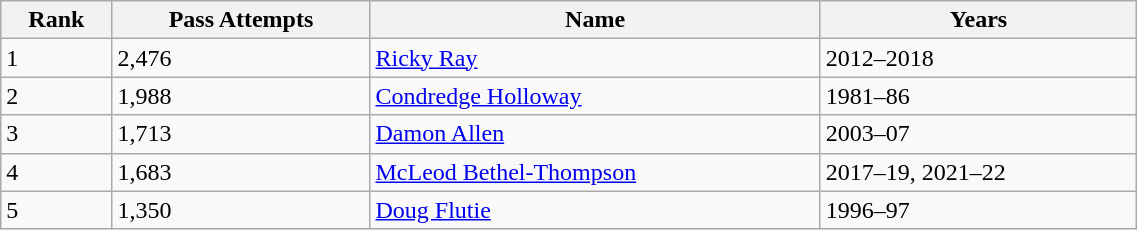<table class="wikitable" style="width:60%; text-align:left; border-collapse:collapse;">
<tr>
<th>Rank</th>
<th>Pass Attempts</th>
<th>Name</th>
<th>Years</th>
</tr>
<tr>
<td>1</td>
<td>2,476</td>
<td><a href='#'>Ricky Ray</a></td>
<td>2012–2018</td>
</tr>
<tr>
<td>2</td>
<td>1,988</td>
<td><a href='#'>Condredge Holloway</a></td>
<td>1981–86</td>
</tr>
<tr>
<td>3</td>
<td>1,713</td>
<td><a href='#'>Damon Allen</a></td>
<td>2003–07</td>
</tr>
<tr>
<td>4</td>
<td>1,683</td>
<td><a href='#'>McLeod Bethel-Thompson</a></td>
<td>2017–19, 2021–22</td>
</tr>
<tr>
<td>5</td>
<td>1,350</td>
<td><a href='#'>Doug Flutie</a></td>
<td>1996–97</td>
</tr>
</table>
